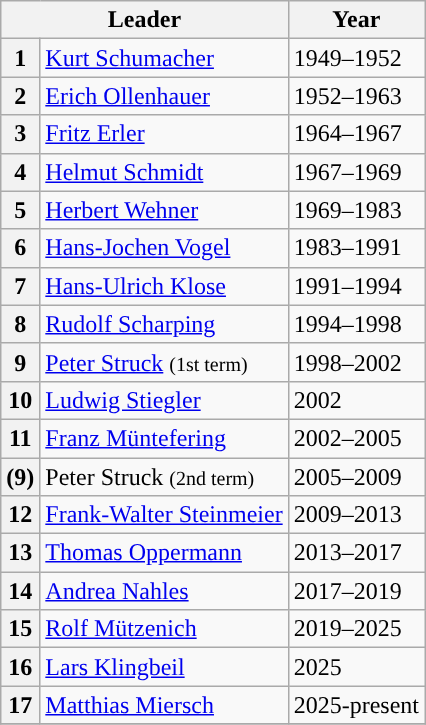<table class="wikitable">
<tr>
<th colspan=2>Leader</th>
<th>Year</th>
</tr>
<tr>
<th style="background:">1</th>
<td><a href='#'>Kurt Schumacher</a></td>
<td>1949–1952</td>
</tr>
<tr>
<th style="background:">2</th>
<td><a href='#'>Erich Ollenhauer</a></td>
<td>1952–1963</td>
</tr>
<tr>
<th style="background:">3</th>
<td><a href='#'>Fritz Erler</a></td>
<td>1964–1967</td>
</tr>
<tr>
<th style="background:">4</th>
<td><a href='#'>Helmut Schmidt</a></td>
<td>1967–1969</td>
</tr>
<tr>
<th style="background:">5</th>
<td><a href='#'>Herbert Wehner</a></td>
<td>1969–1983</td>
</tr>
<tr>
<th style="background:">6</th>
<td><a href='#'>Hans-Jochen Vogel</a></td>
<td>1983–1991</td>
</tr>
<tr>
<th style="background:">7</th>
<td><a href='#'>Hans-Ulrich Klose</a></td>
<td>1991–1994</td>
</tr>
<tr>
<th style="background:">8</th>
<td><a href='#'>Rudolf Scharping</a></td>
<td>1994–1998</td>
</tr>
<tr>
<th style="background:">9</th>
<td><a href='#'>Peter Struck</a> <small>(1st term)</small></td>
<td>1998–2002</td>
</tr>
<tr>
<th style="background:">10</th>
<td><a href='#'>Ludwig Stiegler</a></td>
<td>2002</td>
</tr>
<tr>
<th style="background:">11</th>
<td><a href='#'>Franz Müntefering</a></td>
<td>2002–2005</td>
</tr>
<tr>
<th style="background:">(9)</th>
<td>Peter Struck <small>(2nd term)</small></td>
<td>2005–2009</td>
</tr>
<tr>
<th style="background:">12</th>
<td><a href='#'>Frank-Walter Steinmeier</a></td>
<td>2009–2013</td>
</tr>
<tr>
<th style="background:">13</th>
<td><a href='#'>Thomas Oppermann</a></td>
<td>2013–2017</td>
</tr>
<tr>
<th style="background:">14</th>
<td><a href='#'>Andrea Nahles</a></td>
<td>2017–2019</td>
</tr>
<tr>
<th style="background:">15</th>
<td><a href='#'>Rolf Mützenich</a></td>
<td>2019–2025</td>
</tr>
<tr>
<th style="background:">16</th>
<td><a href='#'>Lars Klingbeil</a></td>
<td>2025</td>
</tr>
<tr>
<th style="background:">17</th>
<td><a href='#'>Matthias Miersch</a></td>
<td>2025-present</td>
</tr>
<tr>
</tr>
</table>
